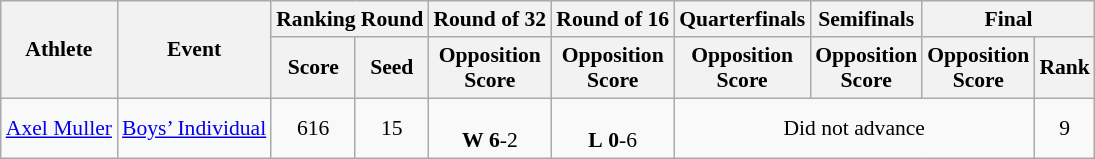<table class="wikitable" border="1" style="font-size:90%">
<tr>
<th rowspan=2>Athlete</th>
<th rowspan=2>Event</th>
<th colspan=2>Ranking Round</th>
<th>Round of 32</th>
<th>Round of 16</th>
<th>Quarterfinals</th>
<th>Semifinals</th>
<th colspan=2>Final</th>
</tr>
<tr>
<th>Score</th>
<th>Seed</th>
<th>Opposition<br>Score</th>
<th>Opposition<br>Score</th>
<th>Opposition<br>Score</th>
<th>Opposition<br>Score</th>
<th>Opposition<br>Score</th>
<th>Rank</th>
</tr>
<tr>
<td><a href='#'>Axel Muller</a></td>
<td><a href='#'>Boys’ Individual</a></td>
<td align=center>616</td>
<td align=center>15</td>
<td align=center> <br> <strong>W</strong> <strong>6</strong>-2</td>
<td align=center> <br> <strong>L</strong> <strong>0</strong>-6</td>
<td colspan=3 align=center>Did not advance</td>
<td align=center>9</td>
</tr>
</table>
